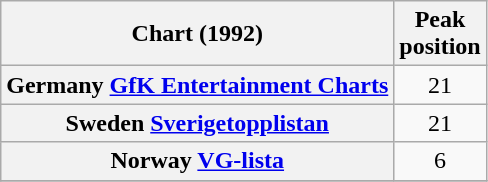<table class="wikitable sortable plainrowheaders">
<tr>
<th scope="col">Chart (1992)</th>
<th scope="col">Peak<br>position</th>
</tr>
<tr>
<th scope="row">Germany <a href='#'>GfK Entertainment Charts</a></th>
<td style="text-align:center;">21</td>
</tr>
<tr>
<th scope="row">Sweden <a href='#'>Sverigetopplistan</a></th>
<td align="center">21</td>
</tr>
<tr>
<th scope="row">Norway <a href='#'>VG-lista</a></th>
<td style="text-align:center;">6</td>
</tr>
<tr>
</tr>
</table>
